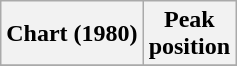<table class="wikitable sortable">
<tr>
<th align="center">Chart (1980)</th>
<th align="center">Peak<br>position</th>
</tr>
<tr>
</tr>
</table>
